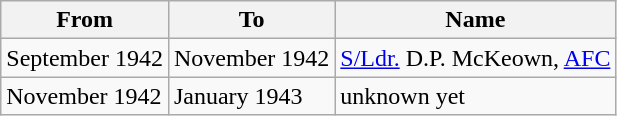<table class="wikitable">
<tr>
<th>From</th>
<th>To</th>
<th>Name</th>
</tr>
<tr>
<td>September 1942</td>
<td>November 1942</td>
<td><a href='#'>S/Ldr.</a> D.P. McKeown, <a href='#'>AFC</a></td>
</tr>
<tr>
<td>November 1942</td>
<td>January 1943</td>
<td>unknown yet</td>
</tr>
</table>
